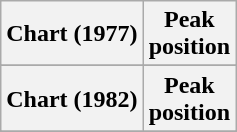<table class="wikitable sortable plainrowheaders" style="text-align:center">
<tr>
<th scope="col">Chart (1977)</th>
<th scope="col">Peak<br>position</th>
</tr>
<tr>
</tr>
<tr>
<th scope="col">Chart (1982)</th>
<th scope="col">Peak<br>position</th>
</tr>
<tr>
</tr>
<tr>
</tr>
</table>
